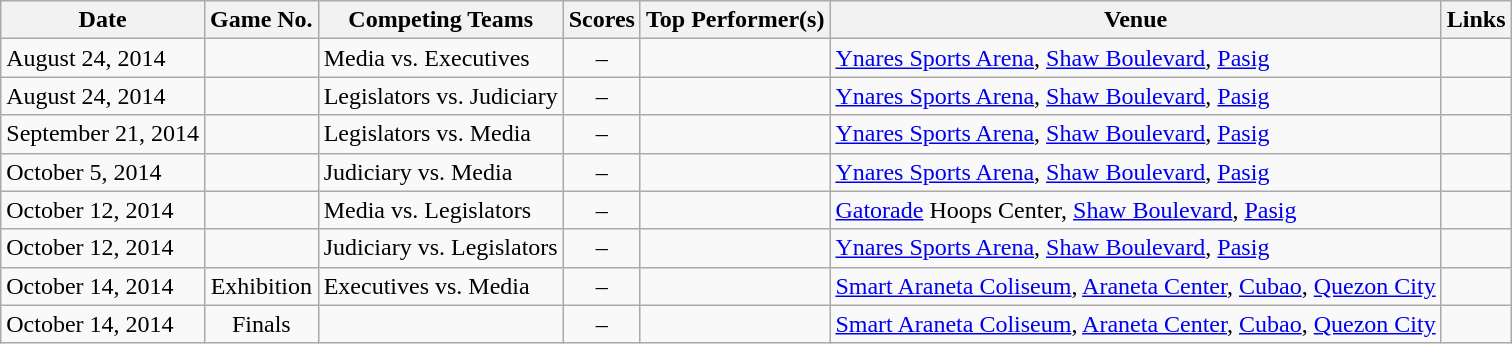<table class="wikitable sortable" border="1">
<tr>
<th>Date</th>
<th>Game No.</th>
<th>Competing Teams</th>
<th>Scores</th>
<th>Top Performer(s)</th>
<th>Venue</th>
<th>Links</th>
</tr>
<tr>
<td>August 24, 2014</td>
<td style="text-align:center;"></td>
<td>Media vs. Executives</td>
<td style="text-align:center;">–</td>
<td style="text-align:center;"></td>
<td><a href='#'>Ynares Sports Arena</a>, <a href='#'>Shaw Boulevard</a>, <a href='#'>Pasig</a></td>
<td></td>
</tr>
<tr>
<td>August 24, 2014</td>
<td style="text-align:center;"></td>
<td>Legislators vs. Judiciary</td>
<td style="text-align:center;">–</td>
<td style="text-align:center;"></td>
<td><a href='#'>Ynares Sports Arena</a>, <a href='#'>Shaw Boulevard</a>, <a href='#'>Pasig</a></td>
<td></td>
</tr>
<tr>
<td>September 21, 2014</td>
<td style="text-align:center;"></td>
<td>Legislators vs. Media</td>
<td style="text-align:center;">–</td>
<td style="text-align:center;"></td>
<td><a href='#'>Ynares Sports Arena</a>, <a href='#'>Shaw Boulevard</a>, <a href='#'>Pasig</a></td>
<td></td>
</tr>
<tr>
<td>October 5, 2014</td>
<td style="text-align:center;"></td>
<td>Judiciary vs. Media</td>
<td style="text-align:center;">–</td>
<td style="text-align:center;"></td>
<td><a href='#'>Ynares Sports Arena</a>, <a href='#'>Shaw Boulevard</a>, <a href='#'>Pasig</a></td>
<td></td>
</tr>
<tr>
<td>October 12, 2014</td>
<td style="text-align:center;"></td>
<td>Media vs. Legislators</td>
<td style="text-align:center;">–</td>
<td style="text-align:center;"></td>
<td><a href='#'>Gatorade</a> Hoops Center, <a href='#'>Shaw Boulevard</a>, <a href='#'>Pasig</a></td>
<td></td>
</tr>
<tr>
<td>October 12, 2014</td>
<td style="text-align:center;"></td>
<td>Judiciary vs. Legislators</td>
<td style="text-align:center;">–</td>
<td style="text-align:center;"></td>
<td><a href='#'>Ynares Sports Arena</a>, <a href='#'>Shaw Boulevard</a>, <a href='#'>Pasig</a></td>
<td></td>
</tr>
<tr>
<td>October 14, 2014</td>
<td style="text-align:center;">Exhibition</td>
<td>Executives vs. Media</td>
<td style="text-align:center;">–</td>
<td style="text-align:center;"></td>
<td><a href='#'>Smart Araneta Coliseum</a>, <a href='#'>Araneta Center</a>, <a href='#'>Cubao</a>, <a href='#'>Quezon City</a></td>
<td></td>
</tr>
<tr>
<td>October 14, 2014</td>
<td style="text-align:center;">Finals</td>
<td></td>
<td style="text-align:center;">–</td>
<td style="text-align:center;"></td>
<td><a href='#'>Smart Araneta Coliseum</a>, <a href='#'>Araneta Center</a>, <a href='#'>Cubao</a>, <a href='#'>Quezon City</a></td>
<td></td>
</tr>
</table>
